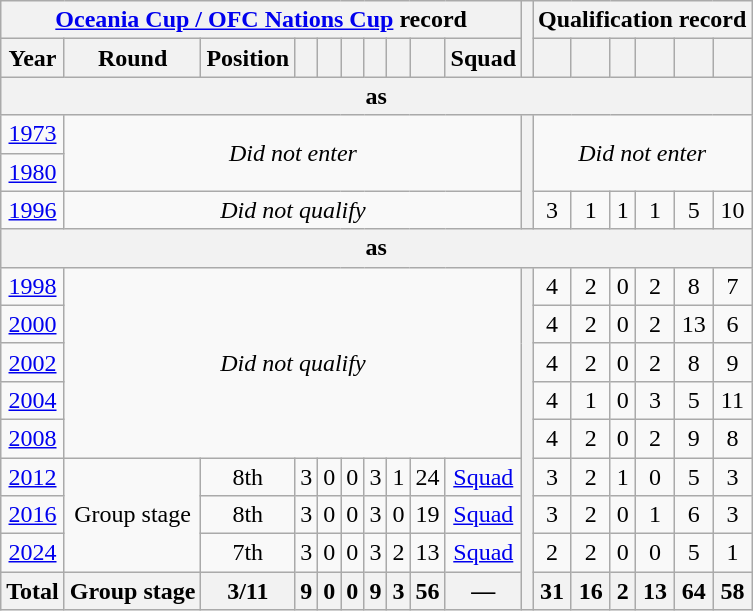<table class="wikitable" style="text-align: center;">
<tr>
<th colspan="10"><a href='#'>Oceania Cup / OFC Nations Cup</a> record</th>
<th rowspan="2"></th>
<th colspan="6">Qualification record</th>
</tr>
<tr>
<th>Year</th>
<th>Round</th>
<th>Position</th>
<th></th>
<th></th>
<th></th>
<th></th>
<th></th>
<th></th>
<th>Squad</th>
<th></th>
<th></th>
<th></th>
<th></th>
<th></th>
<th></th>
</tr>
<tr>
<th colspan=17>as </th>
</tr>
<tr>
<td> <a href='#'>1973</a></td>
<td colspan=9 rowspan=2><em>Did not enter</em></td>
<th rowspan=3></th>
<td colspan=6 rowspan=2><em>Did not enter</em></td>
</tr>
<tr>
<td> <a href='#'>1980</a></td>
</tr>
<tr>
<td> <a href='#'>1996</a></td>
<td colspan=9><em>Did not qualify</em></td>
<td>3</td>
<td>1</td>
<td>1</td>
<td>1</td>
<td>5</td>
<td>10</td>
</tr>
<tr>
<th colspan=17>as </th>
</tr>
<tr>
<td> <a href='#'>1998</a></td>
<td colspan=9 rowspan=5><em>Did not qualify</em></td>
<th rowspan=10></th>
<td>4</td>
<td>2</td>
<td>0</td>
<td>2</td>
<td>8</td>
<td>7</td>
</tr>
<tr>
<td> <a href='#'>2000</a></td>
<td>4</td>
<td>2</td>
<td>0</td>
<td>2</td>
<td>13</td>
<td>6</td>
</tr>
<tr>
<td> <a href='#'>2002</a></td>
<td>4</td>
<td>2</td>
<td>0</td>
<td>2</td>
<td>8</td>
<td>9</td>
</tr>
<tr>
<td> <a href='#'>2004</a></td>
<td>4</td>
<td>1</td>
<td>0</td>
<td>3</td>
<td>5</td>
<td>11</td>
</tr>
<tr>
<td> <a href='#'>2008</a></td>
<td>4</td>
<td>2</td>
<td>0</td>
<td>2</td>
<td>9</td>
<td>8</td>
</tr>
<tr>
<td> <a href='#'>2012</a></td>
<td rowspan="3">Group stage</td>
<td>8th</td>
<td>3</td>
<td>0</td>
<td>0</td>
<td>3</td>
<td>1</td>
<td>24</td>
<td><a href='#'>Squad</a></td>
<td>3</td>
<td>2</td>
<td>1</td>
<td>0</td>
<td>5</td>
<td>3</td>
</tr>
<tr>
<td> <a href='#'>2016</a></td>
<td>8th</td>
<td>3</td>
<td>0</td>
<td>0</td>
<td>3</td>
<td>0</td>
<td>19</td>
<td><a href='#'>Squad</a></td>
<td>3</td>
<td>2</td>
<td>0</td>
<td>1</td>
<td>6</td>
<td>3</td>
</tr>
<tr>
<td>  <a href='#'>2024</a></td>
<td>7th</td>
<td>3</td>
<td>0</td>
<td>0</td>
<td>3</td>
<td>2</td>
<td>13</td>
<td><a href='#'>Squad</a></td>
<td>2</td>
<td>2</td>
<td>0</td>
<td>0</td>
<td>5</td>
<td>1</td>
</tr>
<tr>
<th><strong>Total</strong></th>
<th><strong>Group stage</strong></th>
<th><strong>3/11</strong></th>
<th><strong>9</strong></th>
<th><strong>0</strong></th>
<th><strong>0</strong></th>
<th><strong>9</strong></th>
<th><strong>3</strong></th>
<th><strong>56</strong></th>
<th>—</th>
<th>31</th>
<th>16</th>
<th>2</th>
<th>13</th>
<th>64</th>
<th>58</th>
</tr>
</table>
